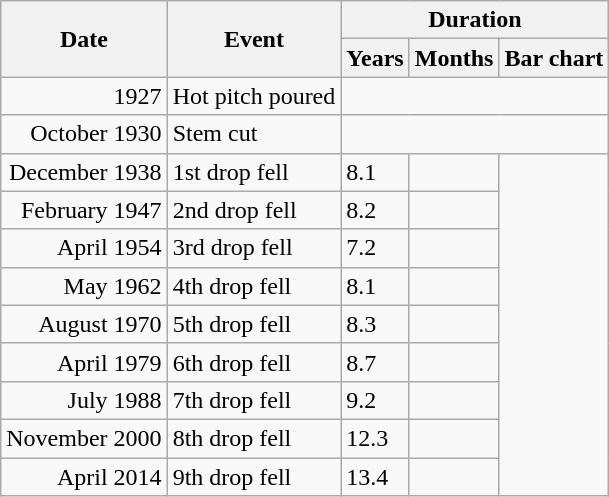<table class="wikitable">
<tr>
<th rowspan="2">Date</th>
<th rowspan="2">Event</th>
<th colspan="3">Duration</th>
</tr>
<tr>
<th>Years</th>
<th>Months</th>
<th>Bar chart</th>
</tr>
<tr>
<td align="right">1927</td>
<td>Hot pitch poured</td>
<td colspan="3"></td>
</tr>
<tr>
<td align="right">October 1930</td>
<td>Stem cut</td>
<td colspan="3"></td>
</tr>
<tr>
<td align="right">December 1938</td>
<td>1st drop fell</td>
<td>8.1</td>
<td></td>
</tr>
<tr>
<td align="right">February 1947</td>
<td>2nd drop fell</td>
<td>8.2</td>
<td></td>
</tr>
<tr>
<td align="right">April 1954</td>
<td>3rd drop fell</td>
<td>7.2</td>
<td></td>
</tr>
<tr>
<td align="right">May 1962</td>
<td>4th drop fell</td>
<td>8.1</td>
<td></td>
</tr>
<tr>
<td align="right">August 1970</td>
<td>5th drop fell</td>
<td>8.3</td>
<td></td>
</tr>
<tr>
<td align="right">April 1979</td>
<td>6th drop fell</td>
<td>8.7</td>
<td></td>
</tr>
<tr>
<td align="right">July 1988</td>
<td>7th drop fell</td>
<td>9.2</td>
<td></td>
</tr>
<tr>
<td align="right">November 2000</td>
<td>8th drop fell</td>
<td>12.3</td>
<td></td>
</tr>
<tr>
<td align="right">April 2014</td>
<td>9th drop fell</td>
<td>13.4</td>
<td></td>
</tr>
</table>
